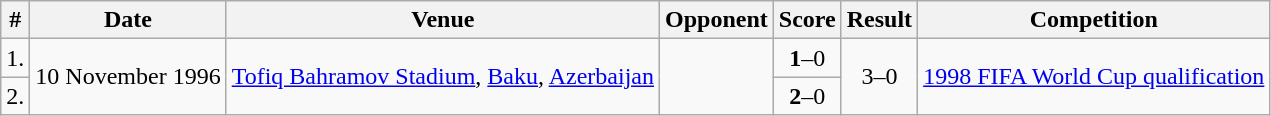<table class="wikitable">
<tr>
<th>#</th>
<th>Date</th>
<th>Venue</th>
<th>Opponent</th>
<th>Score</th>
<th>Result</th>
<th>Competition</th>
</tr>
<tr>
<td>1.</td>
<td rowspan="2">10 November 1996</td>
<td rowspan="2"><a href='#'>Tofiq Bahramov Stadium</a>, <a href='#'>Baku</a>, <a href='#'>Azerbaijan</a></td>
<td rowspan="2"></td>
<td align=center><strong>1</strong>–0</td>
<td rowspan="2" align=center>3–0</td>
<td rowspan="2"><a href='#'>1998 FIFA World Cup qualification</a></td>
</tr>
<tr>
<td>2.</td>
<td align=center><strong>2</strong>–0</td>
</tr>
</table>
